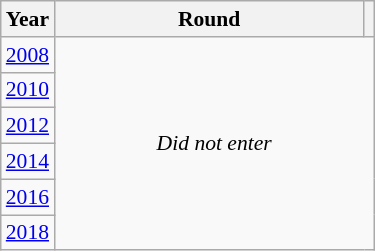<table class="wikitable" style="text-align: center; font-size:90%">
<tr>
<th>Year</th>
<th style="width:200px">Round</th>
<th></th>
</tr>
<tr>
<td><a href='#'>2008</a></td>
<td colspan="2" rowspan="6"><em>Did not enter</em></td>
</tr>
<tr>
<td><a href='#'>2010</a></td>
</tr>
<tr>
<td><a href='#'>2012</a></td>
</tr>
<tr>
<td><a href='#'>2014</a></td>
</tr>
<tr>
<td><a href='#'>2016</a></td>
</tr>
<tr>
<td><a href='#'>2018</a></td>
</tr>
</table>
